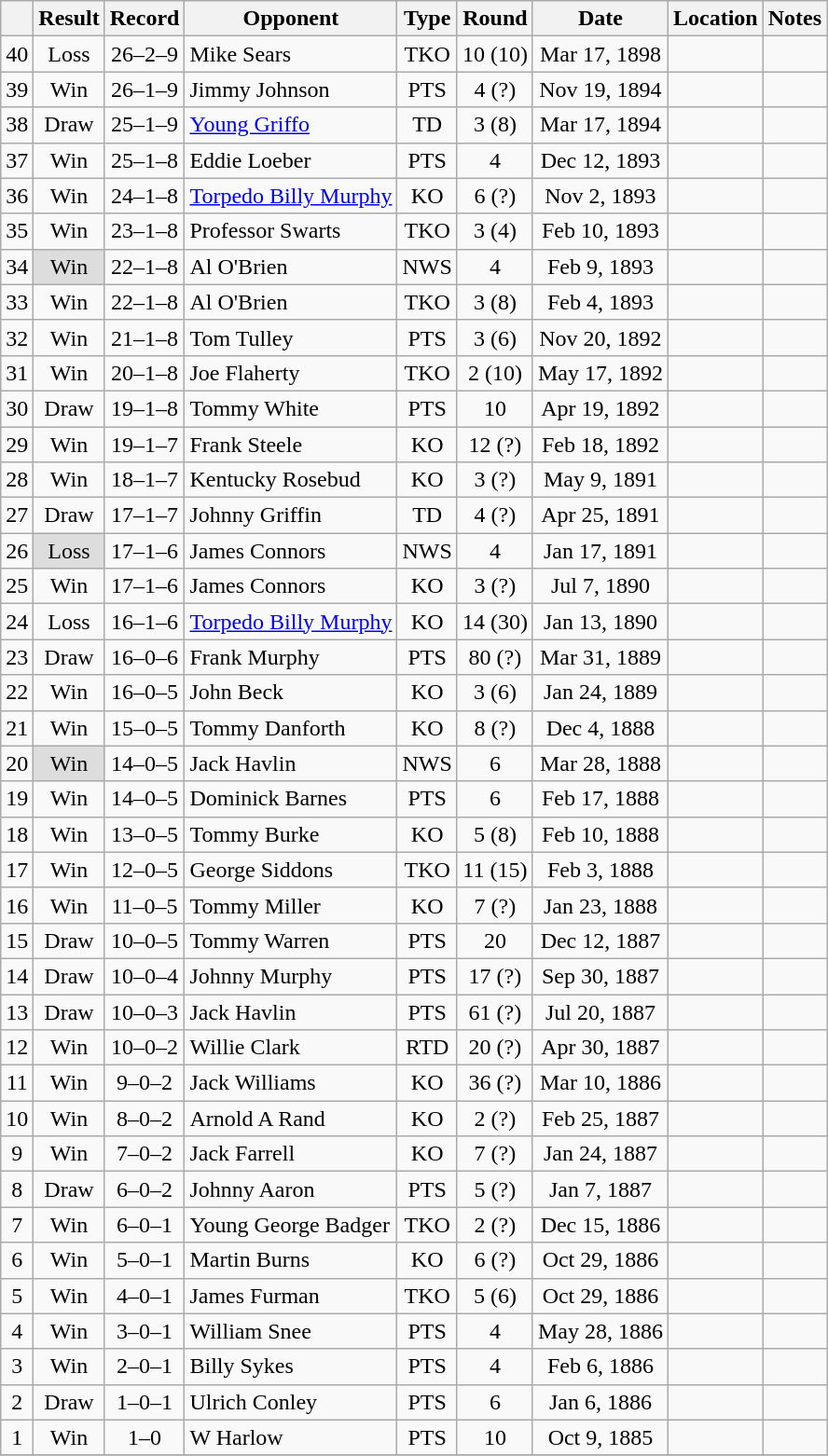<table class="wikitable mw-collapsible mw-collapsed" style="text-align:center">
<tr>
<th></th>
<th>Result</th>
<th>Record</th>
<th>Opponent</th>
<th>Type</th>
<th>Round</th>
<th>Date</th>
<th>Location</th>
<th>Notes</th>
</tr>
<tr>
<td>40</td>
<td>Loss</td>
<td>26–2–9 </td>
<td align=left>Mike Sears</td>
<td>TKO</td>
<td>10 (10)</td>
<td>Mar 17, 1898</td>
<td align=left></td>
<td></td>
</tr>
<tr>
<td>39</td>
<td>Win</td>
<td>26–1–9 </td>
<td align=left>Jimmy Johnson</td>
<td>PTS</td>
<td>4 (?)</td>
<td>Nov 19, 1894</td>
<td align=left></td>
<td></td>
</tr>
<tr>
<td>38</td>
<td>Draw</td>
<td>25–1–9 </td>
<td align=left><a href='#'>Young Griffo</a></td>
<td>TD</td>
<td>3 (8)</td>
<td>Mar 17, 1894</td>
<td align=left></td>
<td></td>
</tr>
<tr>
<td>37</td>
<td>Win</td>
<td>25–1–8 </td>
<td align=left>Eddie Loeber</td>
<td>PTS</td>
<td>4</td>
<td>Dec 12, 1893</td>
<td align=left></td>
<td></td>
</tr>
<tr>
<td>36</td>
<td>Win</td>
<td>24–1–8 </td>
<td align=left><a href='#'>Torpedo Billy Murphy</a></td>
<td>KO</td>
<td>6 (?)</td>
<td>Nov 2, 1893</td>
<td align=left></td>
<td></td>
</tr>
<tr>
<td>35</td>
<td>Win</td>
<td>23–1–8 </td>
<td align=left>Professor Swarts</td>
<td>TKO</td>
<td>3 (4)</td>
<td>Feb 10, 1893</td>
<td align=left></td>
<td></td>
</tr>
<tr>
<td>34</td>
<td style="background:#DDD">Win</td>
<td>22–1–8 </td>
<td align=left>Al O'Brien</td>
<td>NWS</td>
<td>4</td>
<td>Feb 9, 1893</td>
<td align=left></td>
<td></td>
</tr>
<tr>
<td>33</td>
<td>Win</td>
<td>22–1–8 </td>
<td align=left>Al O'Brien</td>
<td>TKO</td>
<td>3 (8)</td>
<td>Feb 4, 1893</td>
<td align=left></td>
<td></td>
</tr>
<tr>
<td>32</td>
<td>Win</td>
<td>21–1–8 </td>
<td align=left>Tom Tulley</td>
<td>PTS</td>
<td>3 (6)</td>
<td>Nov 20, 1892</td>
<td align=left></td>
<td></td>
</tr>
<tr>
<td>31</td>
<td>Win</td>
<td>20–1–8 </td>
<td align=left>Joe Flaherty</td>
<td>TKO</td>
<td>2 (10)</td>
<td>May 17, 1892</td>
<td align=left></td>
<td></td>
</tr>
<tr>
<td>30</td>
<td>Draw</td>
<td>19–1–8 </td>
<td align=left>Tommy White</td>
<td>PTS</td>
<td>10</td>
<td>Apr 19, 1892</td>
<td align=left></td>
<td></td>
</tr>
<tr>
<td>29</td>
<td>Win</td>
<td>19–1–7 </td>
<td align=left>Frank Steele</td>
<td>KO</td>
<td>12 (?)</td>
<td>Feb 18, 1892</td>
<td align=left></td>
<td></td>
</tr>
<tr>
<td>28</td>
<td>Win</td>
<td>18–1–7 </td>
<td align=left>Kentucky Rosebud</td>
<td>KO</td>
<td>3 (?)</td>
<td>May 9, 1891</td>
<td align=left></td>
<td></td>
</tr>
<tr>
<td>27</td>
<td>Draw</td>
<td>17–1–7 </td>
<td align=left>Johnny Griffin</td>
<td>TD</td>
<td>4 (?)</td>
<td>Apr 25, 1891</td>
<td align=left></td>
<td></td>
</tr>
<tr>
<td>26</td>
<td style="background:#DDD">Loss</td>
<td>17–1–6 </td>
<td align=left>James Connors</td>
<td>NWS</td>
<td>4</td>
<td>Jan 17, 1891</td>
<td align=left></td>
<td></td>
</tr>
<tr>
<td>25</td>
<td>Win</td>
<td>17–1–6 </td>
<td align=left>James Connors</td>
<td>KO</td>
<td>3 (?)</td>
<td>Jul 7, 1890</td>
<td align=left></td>
<td></td>
</tr>
<tr>
<td>24</td>
<td>Loss</td>
<td>16–1–6 </td>
<td align=left><a href='#'>Torpedo Billy Murphy</a></td>
<td>KO</td>
<td>14 (30)</td>
<td>Jan 13, 1890</td>
<td align=left></td>
<td style="text-align:left;"></td>
</tr>
<tr>
<td>23</td>
<td>Draw</td>
<td>16–0–6 </td>
<td align=left>Frank Murphy</td>
<td>PTS</td>
<td>80 (?)</td>
<td>Mar 31, 1889</td>
<td align=left></td>
<td style="text-align:left;"></td>
</tr>
<tr>
<td>22</td>
<td>Win</td>
<td>16–0–5 </td>
<td align=left>John Beck</td>
<td>KO</td>
<td>3 (6)</td>
<td>Jan 24, 1889</td>
<td align=left></td>
<td></td>
</tr>
<tr>
<td>21</td>
<td>Win</td>
<td>15–0–5 </td>
<td align=left>Tommy Danforth</td>
<td>KO</td>
<td>8 (?)</td>
<td>Dec 4, 1888</td>
<td align=left></td>
<td style="text-align:left;"></td>
</tr>
<tr>
<td>20</td>
<td style="background:#DDD">Win</td>
<td>14–0–5 </td>
<td align=left>Jack Havlin</td>
<td>NWS</td>
<td>6</td>
<td>Mar 28, 1888</td>
<td align=left></td>
<td></td>
</tr>
<tr>
<td>19</td>
<td>Win</td>
<td>14–0–5</td>
<td align=left>Dominick Barnes</td>
<td>PTS</td>
<td>6</td>
<td>Feb 17, 1888</td>
<td align=left></td>
<td style="text-align:left;"></td>
</tr>
<tr>
<td>18</td>
<td>Win</td>
<td>13–0–5</td>
<td align=left>Tommy Burke</td>
<td>KO</td>
<td>5 (8)</td>
<td>Feb 10, 1888</td>
<td align=left></td>
<td></td>
</tr>
<tr>
<td>17</td>
<td>Win</td>
<td>12–0–5</td>
<td align=left>George Siddons</td>
<td>TKO</td>
<td>11 (15)</td>
<td>Feb 3, 1888</td>
<td align=left></td>
<td></td>
</tr>
<tr>
<td>16</td>
<td>Win</td>
<td>11–0–5</td>
<td align=left>Tommy Miller</td>
<td>KO</td>
<td>7 (?)</td>
<td>Jan 23, 1888</td>
<td align=left></td>
<td style="text-align:left;"></td>
</tr>
<tr>
<td>15</td>
<td>Draw</td>
<td>10–0–5</td>
<td align=left>Tommy Warren</td>
<td>PTS</td>
<td>20</td>
<td>Dec 12, 1887</td>
<td align=left></td>
<td style="text-align:left;"></td>
</tr>
<tr>
<td>14</td>
<td>Draw</td>
<td>10–0–4</td>
<td align=left>Johnny Murphy</td>
<td>PTS</td>
<td>17 (?)</td>
<td>Sep 30, 1887</td>
<td align=left></td>
<td style="text-align:left;"></td>
</tr>
<tr>
<td>13</td>
<td>Draw</td>
<td>10–0–3</td>
<td align=left>Jack Havlin</td>
<td>PTS</td>
<td>61 (?)</td>
<td>Jul 20, 1887</td>
<td align=left></td>
<td style="text-align:left;"></td>
</tr>
<tr>
<td>12</td>
<td>Win</td>
<td>10–0–2</td>
<td align=left>Willie Clark</td>
<td>RTD</td>
<td>20 (?)</td>
<td>Apr 30, 1887</td>
<td align=left></td>
<td style="text-align:left;"></td>
</tr>
<tr>
<td>11</td>
<td>Win</td>
<td>9–0–2</td>
<td align=left>Jack Williams</td>
<td>KO</td>
<td>36 (?)</td>
<td>Mar 10, 1886</td>
<td align=left></td>
<td style="text-align:left;"></td>
</tr>
<tr>
<td>10</td>
<td>Win</td>
<td>8–0–2</td>
<td align=left>Arnold A Rand</td>
<td>KO</td>
<td>2 (?)</td>
<td>Feb 25, 1887</td>
<td align=left></td>
<td></td>
</tr>
<tr>
<td>9</td>
<td>Win</td>
<td>7–0–2</td>
<td align=left>Jack Farrell</td>
<td>KO</td>
<td>7 (?)</td>
<td>Jan 24, 1887</td>
<td align=left></td>
<td style="text-align:left;"></td>
</tr>
<tr>
<td>8</td>
<td>Draw</td>
<td>6–0–2</td>
<td align=left>Johnny Aaron</td>
<td>PTS</td>
<td>5 (?)</td>
<td>Jan 7, 1887</td>
<td align=left></td>
<td></td>
</tr>
<tr>
<td>7</td>
<td>Win</td>
<td>6–0–1</td>
<td align=left>Young George Badger</td>
<td>TKO</td>
<td>2 (?)</td>
<td>Dec 15, 1886</td>
<td align=left></td>
<td></td>
</tr>
<tr>
<td>6</td>
<td>Win</td>
<td>5–0–1</td>
<td align=left>Martin Burns</td>
<td>KO</td>
<td>6 (?)</td>
<td>Oct 29, 1886</td>
<td align=left></td>
<td></td>
</tr>
<tr>
<td>5</td>
<td>Win</td>
<td>4–0–1</td>
<td align=left>James Furman</td>
<td>TKO</td>
<td>5 (6)</td>
<td>Oct 29, 1886</td>
<td align=left></td>
<td></td>
</tr>
<tr>
<td>4</td>
<td>Win</td>
<td>3–0–1</td>
<td align=left>William Snee</td>
<td>PTS</td>
<td>4</td>
<td>May 28, 1886</td>
<td align=left></td>
<td></td>
</tr>
<tr>
<td>3</td>
<td>Win</td>
<td>2–0–1</td>
<td align=left>Billy Sykes</td>
<td>PTS</td>
<td>4</td>
<td>Feb 6, 1886</td>
<td align=left></td>
<td></td>
</tr>
<tr>
<td>2</td>
<td>Draw</td>
<td>1–0–1</td>
<td align=left>Ulrich Conley</td>
<td>PTS</td>
<td>6</td>
<td>Jan 6, 1886</td>
<td align=left></td>
<td></td>
</tr>
<tr>
<td>1</td>
<td>Win</td>
<td>1–0</td>
<td align=left>W Harlow</td>
<td>PTS</td>
<td>10</td>
<td>Oct 9, 1885</td>
<td align=left></td>
<td></td>
</tr>
<tr>
</tr>
</table>
